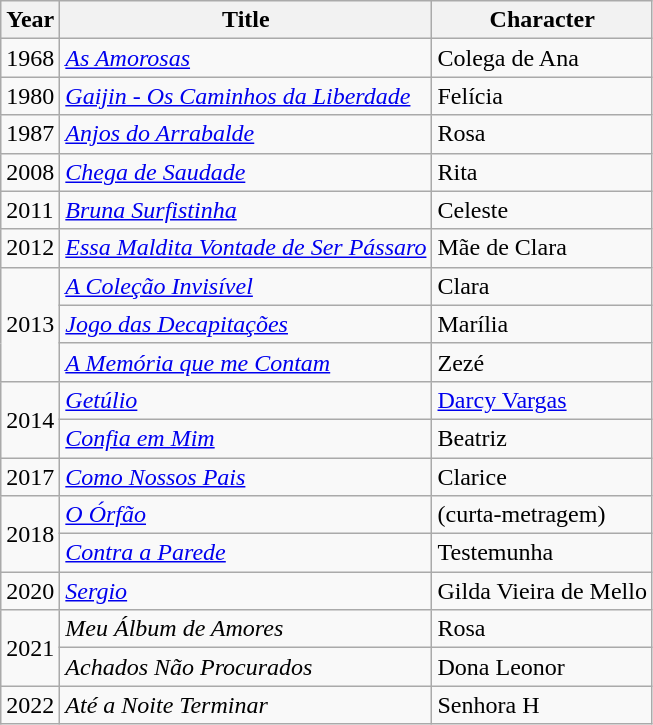<table class=wikitable>
<tr>
<th>Year</th>
<th>Title</th>
<th>Character</th>
</tr>
<tr>
<td>1968</td>
<td><em><a href='#'>As Amorosas</a></em></td>
<td>Colega de Ana</td>
</tr>
<tr>
<td>1980</td>
<td><em><a href='#'>Gaijin - Os Caminhos da Liberdade</a></em></td>
<td>Felícia</td>
</tr>
<tr>
<td>1987</td>
<td><em><a href='#'>Anjos do Arrabalde</a></em></td>
<td>Rosa</td>
</tr>
<tr>
<td>2008</td>
<td><em><a href='#'>Chega de Saudade</a></em></td>
<td>Rita</td>
</tr>
<tr>
<td>2011</td>
<td><em><a href='#'>Bruna Surfistinha</a></em></td>
<td>Celeste</td>
</tr>
<tr>
<td>2012</td>
<td><em><a href='#'>Essa Maldita Vontade de Ser Pássaro</a></em></td>
<td>Mãe de Clara</td>
</tr>
<tr>
<td rowspan=3>2013</td>
<td><em><a href='#'>A Coleção Invisível</a></em></td>
<td>Clara</td>
</tr>
<tr>
<td><em><a href='#'>Jogo das Decapitações</a></em></td>
<td>Marília</td>
</tr>
<tr>
<td><em><a href='#'>A Memória que me Contam</a></em></td>
<td>Zezé </td>
</tr>
<tr>
<td rowspan=2>2014</td>
<td><em><a href='#'>Getúlio</a></em></td>
<td><a href='#'>Darcy Vargas</a></td>
</tr>
<tr>
<td><em><a href='#'>Confia em Mim</a></em></td>
<td>Beatriz</td>
</tr>
<tr>
<td>2017</td>
<td><em><a href='#'>Como Nossos Pais</a></em></td>
<td>Clarice</td>
</tr>
<tr>
<td rowspan=2>2018</td>
<td><em><a href='#'>O Órfão</a></em></td>
<td>(curta-metragem)</td>
</tr>
<tr>
<td><em><a href='#'>Contra a Parede</a></em></td>
<td>Testemunha</td>
</tr>
<tr>
<td>2020</td>
<td><em><a href='#'>Sergio</a></em></td>
<td>Gilda Vieira de Mello </td>
</tr>
<tr>
<td rowspan=2>2021</td>
<td><em>Meu Álbum de Amores</em></td>
<td>Rosa</td>
</tr>
<tr>
<td><em>Achados Não Procurados</em></td>
<td>Dona Leonor</td>
</tr>
<tr>
<td>2022</td>
<td><em>Até a Noite Terminar</em></td>
<td>Senhora H</td>
</tr>
</table>
